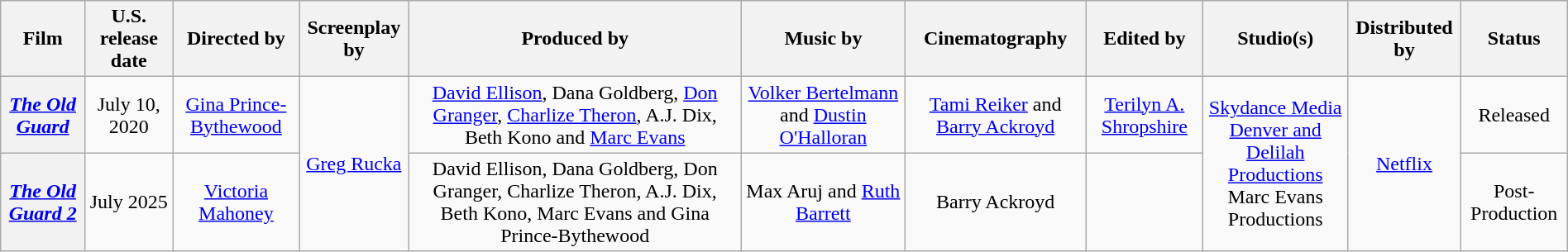<table class="wikitable plainrowheaders" style="text-align:center" width="100%;">
<tr>
<th>Film</th>
<th>U.S. release date</th>
<th>Directed by</th>
<th>Screenplay by</th>
<th>Produced by</th>
<th>Music by</th>
<th>Cinematography</th>
<th>Edited by</th>
<th>Studio(s)</th>
<th>Distributed by</th>
<th>Status</th>
</tr>
<tr>
<th scope=row><em><a href='#'>The Old Guard</a></em></th>
<td>July 10, 2020</td>
<td><a href='#'>Gina Prince-Bythewood</a></td>
<td rowspan="2"><a href='#'>Greg Rucka</a></td>
<td><a href='#'>David Ellison</a>, Dana Goldberg, <a href='#'>Don Granger</a>, <a href='#'>Charlize Theron</a>, A.J. Dix, Beth Kono and <a href='#'>Marc Evans</a></td>
<td><a href='#'>Volker Bertelmann</a> and <a href='#'>Dustin O'Halloran</a></td>
<td><a href='#'>Tami Reiker</a> and <a href='#'>Barry Ackroyd</a></td>
<td><a href='#'>Terilyn A. Shropshire</a></td>
<td rowspan="2"><a href='#'>Skydance Media</a><br><a href='#'>Denver and Delilah Productions</a><br>Marc Evans Productions</td>
<td rowspan="2"><a href='#'>Netflix</a></td>
<td>Released</td>
</tr>
<tr>
<th scope=row><em><a href='#'>The Old Guard 2</a></em></th>
<td>July 2025</td>
<td><a href='#'>Victoria Mahoney</a></td>
<td>David Ellison, Dana Goldberg, Don Granger, Charlize Theron, A.J. Dix, Beth Kono, Marc Evans and Gina Prince-Bythewood</td>
<td>Max Aruj and <a href='#'>Ruth Barrett</a></td>
<td>Barry Ackroyd</td>
<td></td>
<td>Post-Production</td>
</tr>
</table>
